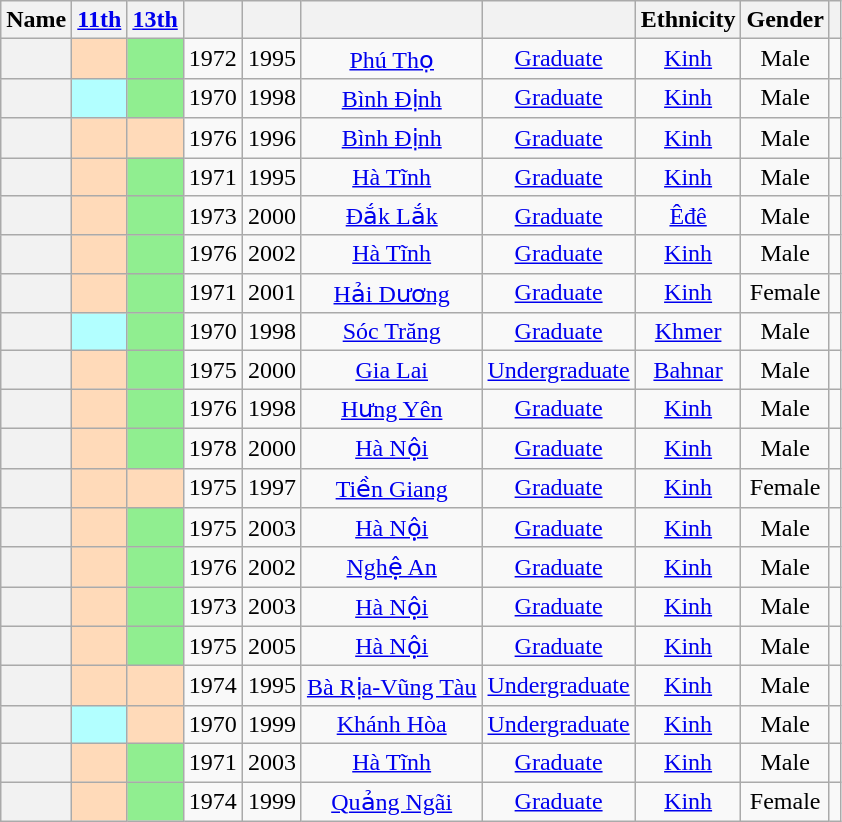<table class="wikitable sortable" style=text-align:center>
<tr>
<th scope="col">Name</th>
<th scope="col"><a href='#'>11th</a></th>
<th scope="col"><a href='#'>13th</a></th>
<th scope="col"></th>
<th scope="col"></th>
<th scope="col"></th>
<th scope="col"></th>
<th scope="col">Ethnicity</th>
<th scope="col">Gender</th>
<th scope="col" class="unsortable"></th>
</tr>
<tr>
<th align="center" scope="row" style="font-weight:normal;"></th>
<td bgcolor = PeachPuff></td>
<td bgcolor = LightGreen></td>
<td>1972</td>
<td>1995</td>
<td><a href='#'>Phú Thọ</a></td>
<td><a href='#'>Graduate</a></td>
<td><a href='#'>Kinh</a></td>
<td>Male</td>
<td></td>
</tr>
<tr>
<th align="center" scope="row" style="font-weight:normal;"></th>
<td bgcolor = #B2FFFF></td>
<td bgcolor = LightGreen></td>
<td>1970</td>
<td>1998</td>
<td><a href='#'>Bình Định</a></td>
<td><a href='#'>Graduate</a></td>
<td><a href='#'>Kinh</a></td>
<td>Male</td>
<td></td>
</tr>
<tr>
<th align="center" scope="row" style="font-weight:normal;"></th>
<td bgcolor = PeachPuff></td>
<td bgcolor = PeachPuff></td>
<td>1976</td>
<td>1996</td>
<td><a href='#'>Bình Định</a></td>
<td><a href='#'>Graduate</a></td>
<td><a href='#'>Kinh</a></td>
<td>Male</td>
<td></td>
</tr>
<tr>
<th align="center" scope="row" style="font-weight:normal;"></th>
<td bgcolor = PeachPuff></td>
<td bgcolor = LightGreen></td>
<td>1971</td>
<td>1995</td>
<td><a href='#'>Hà Tĩnh</a></td>
<td><a href='#'>Graduate</a></td>
<td><a href='#'>Kinh</a></td>
<td>Male</td>
<td></td>
</tr>
<tr>
<th align="center" scope="row" style="font-weight:normal;"></th>
<td bgcolor = PeachPuff></td>
<td bgcolor = LightGreen></td>
<td>1973</td>
<td>2000</td>
<td><a href='#'>Đắk Lắk</a></td>
<td><a href='#'>Graduate</a></td>
<td><a href='#'>Êđê</a></td>
<td>Male</td>
<td></td>
</tr>
<tr>
<th align="center" scope="row" style="font-weight:normal;"></th>
<td bgcolor = PeachPuff></td>
<td bgcolor = LightGreen></td>
<td>1976</td>
<td>2002</td>
<td><a href='#'>Hà Tĩnh</a></td>
<td><a href='#'>Graduate</a></td>
<td><a href='#'>Kinh</a></td>
<td>Male</td>
<td></td>
</tr>
<tr>
<th align="center" scope="row" style="font-weight:normal;"></th>
<td bgcolor = PeachPuff></td>
<td bgcolor = LightGreen></td>
<td>1971</td>
<td>2001</td>
<td><a href='#'>Hải Dương</a></td>
<td><a href='#'>Graduate</a></td>
<td><a href='#'>Kinh</a></td>
<td>Female</td>
<td></td>
</tr>
<tr>
<th align="center" scope="row" style="font-weight:normal;"></th>
<td bgcolor = #B2FFFF></td>
<td bgcolor = LightGreen></td>
<td>1970</td>
<td>1998</td>
<td><a href='#'>Sóc Trăng</a></td>
<td><a href='#'>Graduate</a></td>
<td><a href='#'>Khmer</a></td>
<td>Male</td>
<td></td>
</tr>
<tr>
<th align="center" scope="row" style="font-weight:normal;"></th>
<td bgcolor = PeachPuff></td>
<td bgcolor = LightGreen></td>
<td>1975</td>
<td>2000</td>
<td><a href='#'>Gia Lai</a></td>
<td><a href='#'>Undergraduate</a></td>
<td><a href='#'>Bahnar</a></td>
<td>Male</td>
<td></td>
</tr>
<tr>
<th align="center" scope="row" style="font-weight:normal;"></th>
<td bgcolor = PeachPuff></td>
<td bgcolor = LightGreen></td>
<td>1976</td>
<td>1998</td>
<td><a href='#'>Hưng Yên</a></td>
<td><a href='#'>Graduate</a></td>
<td><a href='#'>Kinh</a></td>
<td>Male</td>
<td></td>
</tr>
<tr>
<th align="center" scope="row" style="font-weight:normal;"></th>
<td bgcolor = PeachPuff></td>
<td bgcolor = LightGreen></td>
<td>1978</td>
<td>2000</td>
<td><a href='#'>Hà Nội</a></td>
<td><a href='#'>Graduate</a></td>
<td><a href='#'>Kinh</a></td>
<td>Male</td>
<td></td>
</tr>
<tr>
<th align="center" scope="row" style="font-weight:normal;"></th>
<td bgcolor = PeachPuff></td>
<td bgcolor = PeachPuff></td>
<td>1975</td>
<td>1997</td>
<td><a href='#'>Tiền Giang</a></td>
<td><a href='#'>Graduate</a></td>
<td><a href='#'>Kinh</a></td>
<td>Female</td>
<td></td>
</tr>
<tr>
<th align="center" scope="row" style="font-weight:normal;"></th>
<td bgcolor = PeachPuff></td>
<td bgcolor = LightGreen></td>
<td>1975</td>
<td>2003</td>
<td><a href='#'>Hà Nội</a></td>
<td><a href='#'>Graduate</a></td>
<td><a href='#'>Kinh</a></td>
<td>Male</td>
<td></td>
</tr>
<tr>
<th align="center" scope="row" style="font-weight:normal;"></th>
<td bgcolor = PeachPuff></td>
<td bgcolor = LightGreen></td>
<td>1976</td>
<td>2002</td>
<td><a href='#'>Nghệ An</a></td>
<td><a href='#'>Graduate</a></td>
<td><a href='#'>Kinh</a></td>
<td>Male</td>
<td></td>
</tr>
<tr>
<th align="center" scope="row" style="font-weight:normal;"></th>
<td bgcolor = PeachPuff></td>
<td bgcolor = LightGreen></td>
<td>1973</td>
<td>2003</td>
<td><a href='#'>Hà Nội</a></td>
<td><a href='#'>Graduate</a></td>
<td><a href='#'>Kinh</a></td>
<td>Male</td>
<td></td>
</tr>
<tr>
<th align="center" scope="row" style="font-weight:normal;"></th>
<td bgcolor = PeachPuff></td>
<td bgcolor = LightGreen></td>
<td>1975</td>
<td>2005</td>
<td><a href='#'>Hà Nội</a></td>
<td><a href='#'>Graduate</a></td>
<td><a href='#'>Kinh</a></td>
<td>Male</td>
<td></td>
</tr>
<tr>
<th align="center" scope="row" style="font-weight:normal;"></th>
<td bgcolor = PeachPuff></td>
<td bgcolor = PeachPuff></td>
<td>1974</td>
<td>1995</td>
<td><a href='#'>Bà Rịa-Vũng Tàu</a></td>
<td><a href='#'>Undergraduate</a></td>
<td><a href='#'>Kinh</a></td>
<td>Male</td>
<td></td>
</tr>
<tr>
<th align="center" scope="row" style="font-weight:normal;"></th>
<td bgcolor = #B2FFFF></td>
<td bgcolor = PeachPuff></td>
<td>1970</td>
<td>1999</td>
<td><a href='#'>Khánh Hòa</a></td>
<td><a href='#'>Undergraduate</a></td>
<td><a href='#'>Kinh</a></td>
<td>Male</td>
<td></td>
</tr>
<tr>
<th align="center" scope="row" style="font-weight:normal;"></th>
<td bgcolor = PeachPuff></td>
<td bgcolor = LightGreen></td>
<td>1971</td>
<td>2003</td>
<td><a href='#'>Hà Tĩnh</a></td>
<td><a href='#'>Graduate</a></td>
<td><a href='#'>Kinh</a></td>
<td>Male</td>
<td></td>
</tr>
<tr>
<th align="center" scope="row" style="font-weight:normal;"></th>
<td bgcolor = PeachPuff></td>
<td bgcolor = LightGreen></td>
<td>1974</td>
<td>1999</td>
<td><a href='#'>Quảng Ngãi</a></td>
<td><a href='#'>Graduate</a></td>
<td><a href='#'>Kinh</a></td>
<td>Female</td>
<td></td>
</tr>
</table>
